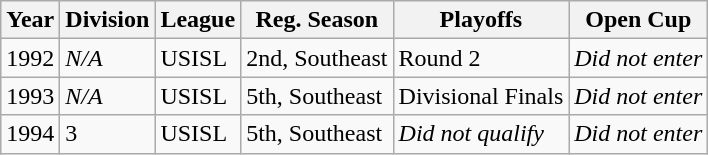<table class="wikitable">
<tr>
<th>Year</th>
<th>Division</th>
<th>League</th>
<th>Reg. Season</th>
<th>Playoffs</th>
<th>Open Cup</th>
</tr>
<tr>
<td>1992</td>
<td><em>N/A</em></td>
<td>USISL</td>
<td>2nd, Southeast</td>
<td>Round 2</td>
<td><em>Did not enter</em></td>
</tr>
<tr>
<td>1993</td>
<td><em>N/A</em></td>
<td>USISL</td>
<td>5th, Southeast</td>
<td>Divisional Finals</td>
<td><em>Did not enter</em></td>
</tr>
<tr>
<td>1994</td>
<td>3</td>
<td>USISL</td>
<td>5th, Southeast</td>
<td><em>Did not qualify</em></td>
<td><em>Did not enter</em></td>
</tr>
</table>
